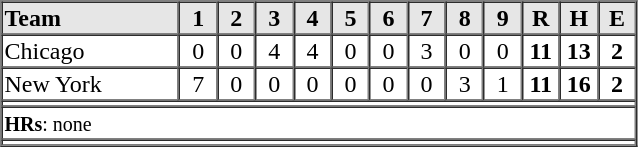<table border=1 cellspacing=0 width=425 style="margin-left:3em;">
<tr style="text-align:center; background-color:#e6e6e6;">
<th align=left width=28%>Team</th>
<th width=6%>1</th>
<th width=6%>2</th>
<th width=6%>3</th>
<th width=6%>4</th>
<th width=6%>5</th>
<th width=6%>6</th>
<th width=6%>7</th>
<th width=6%>8</th>
<th width=6%>9</th>
<th width=6%>R</th>
<th width=6%>H</th>
<th width=6%>E</th>
</tr>
<tr style="text-align:center;">
<td align=left>Chicago</td>
<td>0</td>
<td>0</td>
<td>4</td>
<td>4</td>
<td>0</td>
<td>0</td>
<td>3</td>
<td>0</td>
<td>0</td>
<td><strong>11</strong></td>
<td><strong>13</strong></td>
<td><strong>2</strong></td>
</tr>
<tr style="text-align:center;">
<td align=left>New York</td>
<td>7</td>
<td>0</td>
<td>0</td>
<td>0</td>
<td>0</td>
<td>0</td>
<td>0</td>
<td>3</td>
<td>1</td>
<td><strong>11</strong></td>
<td><strong>16</strong></td>
<td><strong>2</strong></td>
</tr>
<tr style="text-align:left;">
<td colspan=14></td>
</tr>
<tr style="text-align:left;">
<td colspan=14><small><strong>HRs</strong>: none</small></td>
</tr>
<tr style="text-align:left;">
<td colspan=14></td>
</tr>
<tr style="text-align:left;">
</tr>
</table>
